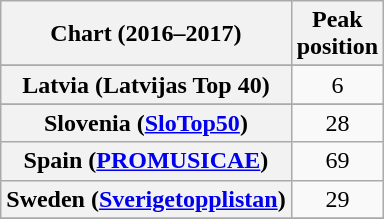<table class="wikitable sortable plainrowheaders" style="text-align:center">
<tr>
<th scope="col">Chart (2016–2017)</th>
<th scope="col">Peak<br>position</th>
</tr>
<tr>
</tr>
<tr>
</tr>
<tr>
</tr>
<tr>
</tr>
<tr>
</tr>
<tr>
</tr>
<tr>
</tr>
<tr>
</tr>
<tr>
</tr>
<tr>
</tr>
<tr>
</tr>
<tr>
</tr>
<tr>
</tr>
<tr>
</tr>
<tr>
</tr>
<tr>
</tr>
<tr>
</tr>
<tr>
<th scope="row">Latvia (Latvijas Top 40)</th>
<td>6</td>
</tr>
<tr>
</tr>
<tr>
</tr>
<tr>
</tr>
<tr>
</tr>
<tr>
</tr>
<tr>
</tr>
<tr>
</tr>
<tr>
</tr>
<tr>
<th scope="row">Slovenia (<a href='#'>SloTop50</a>)</th>
<td>28</td>
</tr>
<tr>
<th scope="row">Spain (<a href='#'>PROMUSICAE</a>)</th>
<td>69</td>
</tr>
<tr>
<th scope="row">Sweden (<a href='#'>Sverigetopplistan</a>)</th>
<td>29</td>
</tr>
<tr>
</tr>
<tr>
</tr>
<tr>
</tr>
<tr>
</tr>
<tr>
</tr>
<tr>
</tr>
</table>
